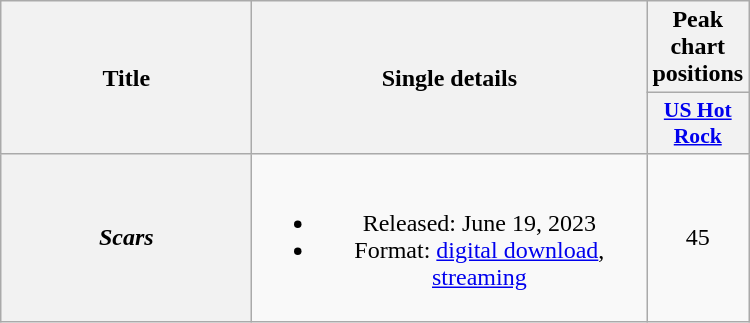<table class="wikitable plainrowheaders" style="text-align:center">
<tr>
<th rowspan="2" scope="col" style="width:10em">Title</th>
<th rowspan="2" scope="col" style="width:16em">Single details</th>
<th colspan="1" scope="col">Peak chart positions</th>
</tr>
<tr>
<th scope="col" style="width:3em;font-size:90%;"><a href='#'>US Hot Rock</a><br></th>
</tr>
<tr>
<th scope="row"><em>Scars</em></th>
<td><br><ul><li>Released: June 19, 2023</li><li>Format: <a href='#'>digital download</a>, <a href='#'>streaming</a></li></ul></td>
<td>45</td>
</tr>
</table>
